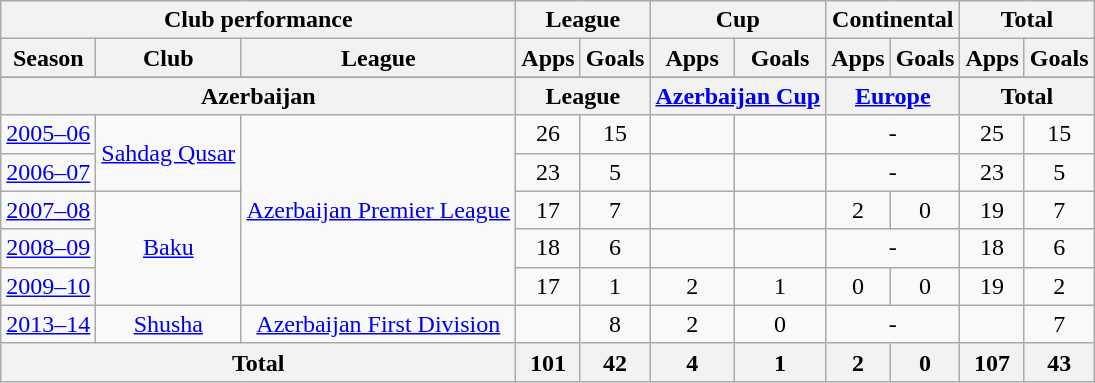<table class="wikitable">
<tr>
<th colspan=3>Club performance</th>
<th colspan=2>League</th>
<th colspan=2>Cup</th>
<th colspan=2>Continental</th>
<th colspan=2>Total</th>
</tr>
<tr>
<th>Season</th>
<th>Club</th>
<th>League</th>
<th>Apps</th>
<th>Goals</th>
<th>Apps</th>
<th>Goals</th>
<th>Apps</th>
<th>Goals</th>
<th>Apps</th>
<th>Goals</th>
</tr>
<tr>
</tr>
<tr>
<th colspan=3>Azerbaijan</th>
<th colspan=2>League</th>
<th colspan=2><a href='#'>Azerbaijan Cup</a></th>
<th colspan=2><a href='#'>Europe</a></th>
<th colspan=2>Total</th>
</tr>
<tr align=center>
<td><a href='#'>2005–06</a></td>
<td rowspan="2"><a href='#'>Sahdag Qusar</a></td>
<td rowspan="5"><a href='#'>Azerbaijan Premier League</a></td>
<td>26</td>
<td>15</td>
<td></td>
<td></td>
<td colspan="2">-</td>
<td>25</td>
<td>15</td>
</tr>
<tr align=center>
<td><a href='#'>2006–07</a></td>
<td>23</td>
<td>5</td>
<td></td>
<td></td>
<td colspan="2">-</td>
<td>23</td>
<td>5</td>
</tr>
<tr align=center>
<td><a href='#'>2007–08</a></td>
<td rowspan="3"><a href='#'>Baku</a></td>
<td>17</td>
<td>7</td>
<td></td>
<td></td>
<td>2</td>
<td>0</td>
<td>19</td>
<td>7</td>
</tr>
<tr align=center>
<td><a href='#'>2008–09</a></td>
<td>18</td>
<td>6</td>
<td></td>
<td></td>
<td colspan="2">-</td>
<td>18</td>
<td>6</td>
</tr>
<tr align=center>
<td><a href='#'>2009–10</a></td>
<td>17</td>
<td>1</td>
<td>2</td>
<td>1</td>
<td>0</td>
<td>0</td>
<td>19</td>
<td>2</td>
</tr>
<tr align=center>
<td><a href='#'>2013–14</a></td>
<td><a href='#'>Shusha</a></td>
<td><a href='#'>Azerbaijan First Division</a></td>
<td></td>
<td>8</td>
<td>2</td>
<td>0</td>
<td colspan="2">-</td>
<td></td>
<td>7</td>
</tr>
<tr align=center>
<th colspan="3">Total</th>
<th>101</th>
<th>42</th>
<th>4</th>
<th>1</th>
<th>2</th>
<th>0</th>
<th>107</th>
<th>43</th>
</tr>
</table>
